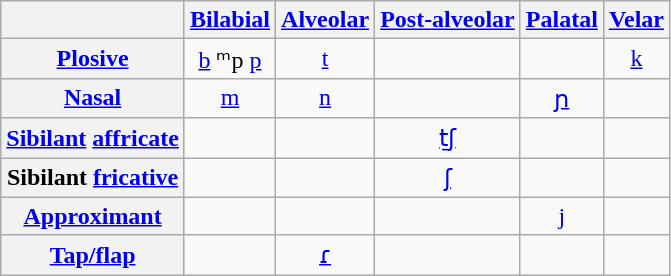<table class="wikitable" style="text-align:center">
<tr>
<th></th>
<th><a href='#'>Bilabial</a></th>
<th><a href='#'>Alveolar</a></th>
<th><a href='#'>Post-alveolar</a></th>
<th><a href='#'>Palatal</a></th>
<th><a href='#'>Velar</a></th>
</tr>
<tr>
<th><a href='#'>Plosive</a></th>
<td><a href='#'> b</a> ᵐp <a href='#'> p</a></td>
<td><a href='#'> t</a></td>
<td></td>
<td></td>
<td><a href='#'> k</a></td>
</tr>
<tr>
<th><a href='#'>Nasal</a></th>
<td><a href='#'> m</a></td>
<td><a href='#'> n</a></td>
<td></td>
<td><a href='#'> ɲ</a></td>
<td></td>
</tr>
<tr>
<th><a href='#'>Sibilant</a> <a href='#'>affricate</a></th>
<td></td>
<td></td>
<td><a href='#'> t̠ʃ</a></td>
<td></td>
<td></td>
</tr>
<tr>
<th>Sibilant <a href='#'>fricative</a></th>
<td></td>
<td></td>
<td><a href='#'> ʃ</a></td>
<td></td>
<td></td>
</tr>
<tr>
<th><a href='#'>Approximant</a></th>
<td></td>
<td></td>
<td></td>
<td><a href='#'> j</a></td>
<td></td>
</tr>
<tr>
<th><a href='#'>Tap/flap</a></th>
<td></td>
<td><a href='#'> ɾ</a></td>
<td></td>
<td></td>
<td></td>
</tr>
</table>
